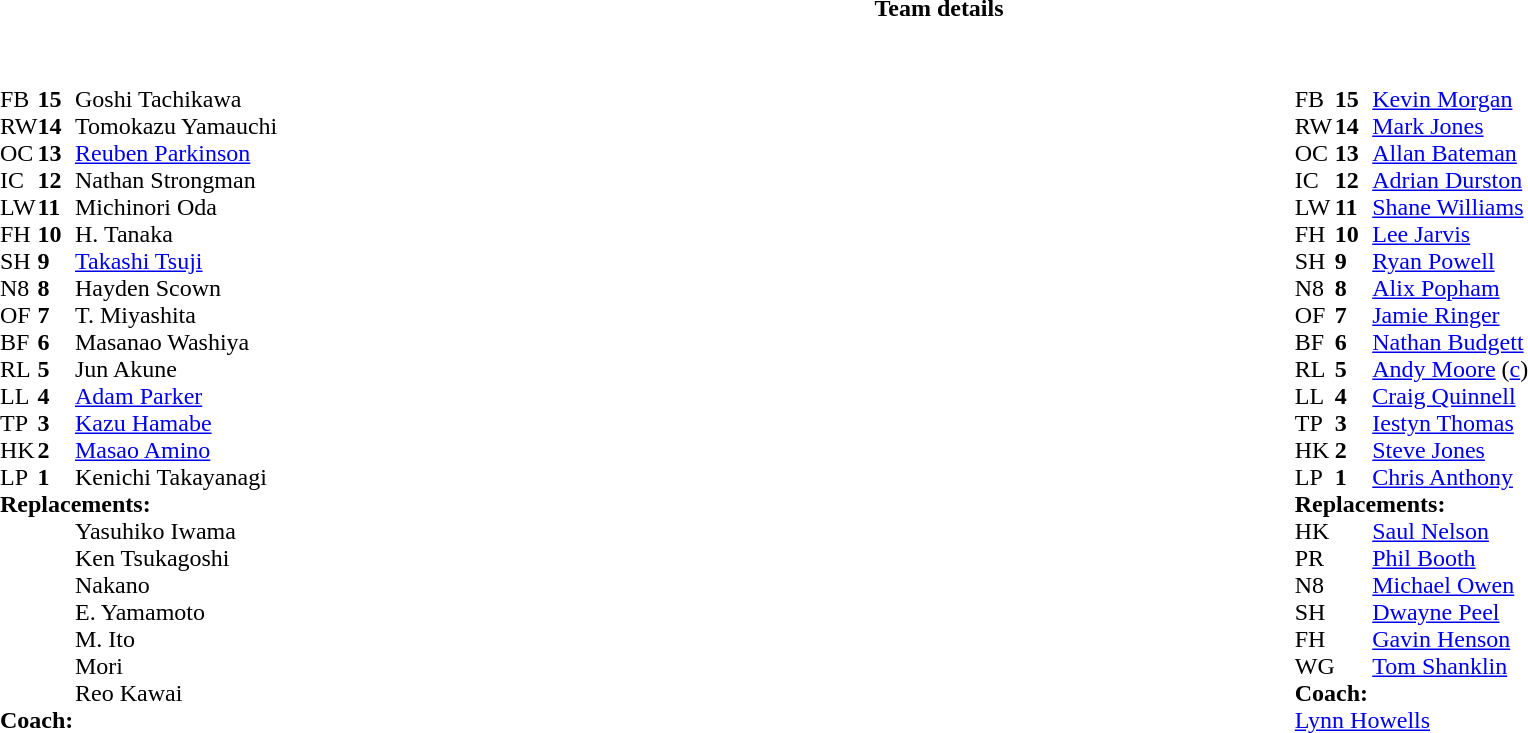<table border="0" width="100%" class="collapsible collapsed">
<tr>
<th>Team details</th>
</tr>
<tr>
<td><br><table style="width:100%">
<tr>
<td style="vertical-align:top;width:50%"><br><table cellspacing="0" cellpadding="0">
<tr>
<th width="25"></th>
<th width="25"></th>
</tr>
<tr>
<td>FB</td>
<td><strong>15</strong></td>
<td>Goshi Tachikawa</td>
</tr>
<tr>
<td>RW</td>
<td><strong>14</strong></td>
<td>Tomokazu Yamauchi</td>
</tr>
<tr>
<td>OC</td>
<td><strong>13</strong></td>
<td><a href='#'>Reuben Parkinson</a></td>
</tr>
<tr>
<td>IC</td>
<td><strong>12</strong></td>
<td>Nathan Strongman</td>
</tr>
<tr>
<td>LW</td>
<td><strong>11</strong></td>
<td>Michinori Oda</td>
</tr>
<tr>
<td>FH</td>
<td><strong>10</strong></td>
<td>H. Tanaka</td>
</tr>
<tr>
<td>SH</td>
<td><strong>9</strong></td>
<td><a href='#'>Takashi Tsuji</a></td>
</tr>
<tr>
<td>N8</td>
<td><strong>8</strong></td>
<td>Hayden Scown</td>
</tr>
<tr>
<td>OF</td>
<td><strong>7</strong></td>
<td>T. Miyashita</td>
</tr>
<tr>
<td>BF</td>
<td><strong>6</strong></td>
<td>Masanao Washiya</td>
</tr>
<tr>
<td>RL</td>
<td><strong>5</strong></td>
<td>Jun Akune</td>
</tr>
<tr>
<td>LL</td>
<td><strong>4</strong></td>
<td><a href='#'>Adam Parker</a></td>
</tr>
<tr>
<td>TP</td>
<td><strong>3</strong></td>
<td><a href='#'>Kazu Hamabe</a></td>
</tr>
<tr>
<td>HK</td>
<td><strong>2</strong></td>
<td><a href='#'>Masao Amino</a></td>
</tr>
<tr>
<td>LP</td>
<td><strong>1</strong></td>
<td>Kenichi Takayanagi</td>
</tr>
<tr>
<td colspan="3"><strong>Replacements:</strong></td>
</tr>
<tr>
<td></td>
<td><strong> </strong></td>
<td>Yasuhiko Iwama</td>
</tr>
<tr>
<td></td>
<td><strong> </strong></td>
<td>Ken Tsukagoshi</td>
</tr>
<tr>
<td></td>
<td><strong> </strong></td>
<td>Nakano</td>
</tr>
<tr>
<td></td>
<td><strong> </strong></td>
<td>E. Yamamoto</td>
</tr>
<tr>
<td></td>
<td><strong> </strong></td>
<td>M. Ito</td>
</tr>
<tr>
<td></td>
<td><strong> </strong></td>
<td>Mori</td>
</tr>
<tr>
<td></td>
<td><strong> </strong></td>
<td>Reo Kawai</td>
</tr>
<tr>
<td colspan="3"><strong>Coach:</strong></td>
</tr>
<tr>
<td colspan="3"></td>
</tr>
</table>
</td>
<td style="vertical-align:top"></td>
<td style="vertical-align:top;width:50%"><br><table cellspacing="0" cellpadding="0" style="margin:auto">
<tr>
<th width="25"></th>
<th width="25"></th>
</tr>
<tr>
<td>FB</td>
<td><strong>15</strong></td>
<td><a href='#'>Kevin Morgan</a></td>
</tr>
<tr>
<td>RW</td>
<td><strong>14</strong></td>
<td><a href='#'>Mark Jones</a></td>
</tr>
<tr>
<td>OC</td>
<td><strong>13</strong></td>
<td><a href='#'>Allan Bateman</a></td>
</tr>
<tr>
<td>IC</td>
<td><strong>12</strong></td>
<td><a href='#'>Adrian Durston</a></td>
</tr>
<tr>
<td>LW</td>
<td><strong>11</strong></td>
<td><a href='#'>Shane Williams</a></td>
</tr>
<tr>
<td>FH</td>
<td><strong>10</strong></td>
<td><a href='#'>Lee Jarvis</a></td>
</tr>
<tr>
<td>SH</td>
<td><strong>9</strong></td>
<td><a href='#'>Ryan Powell</a></td>
</tr>
<tr>
<td>N8</td>
<td><strong>8</strong></td>
<td><a href='#'>Alix Popham</a></td>
</tr>
<tr>
<td>OF</td>
<td><strong>7</strong></td>
<td><a href='#'>Jamie Ringer</a></td>
</tr>
<tr>
<td>BF</td>
<td><strong>6</strong></td>
<td><a href='#'>Nathan Budgett</a></td>
</tr>
<tr>
<td>RL</td>
<td><strong>5</strong></td>
<td><a href='#'>Andy Moore</a> (<a href='#'>c</a>)</td>
</tr>
<tr>
<td>LL</td>
<td><strong>4</strong></td>
<td><a href='#'>Craig Quinnell</a></td>
</tr>
<tr>
<td>TP</td>
<td><strong>3</strong></td>
<td><a href='#'>Iestyn Thomas</a></td>
</tr>
<tr>
<td>HK</td>
<td><strong>2</strong></td>
<td><a href='#'>Steve Jones</a></td>
</tr>
<tr>
<td>LP</td>
<td><strong>1</strong></td>
<td><a href='#'>Chris Anthony</a></td>
</tr>
<tr>
<td colspan="3"><strong>Replacements:</strong></td>
</tr>
<tr>
<td>HK</td>
<td><strong> </strong></td>
<td><a href='#'>Saul Nelson</a></td>
</tr>
<tr>
<td>PR</td>
<td><strong> </strong></td>
<td><a href='#'>Phil Booth</a></td>
</tr>
<tr>
<td>N8</td>
<td><strong> </strong></td>
<td><a href='#'>Michael Owen</a></td>
</tr>
<tr>
<td>SH</td>
<td><strong> </strong></td>
<td><a href='#'>Dwayne Peel</a></td>
</tr>
<tr>
<td>FH</td>
<td><strong> </strong></td>
<td><a href='#'>Gavin Henson</a></td>
</tr>
<tr>
<td>WG</td>
<td><strong> </strong></td>
<td><a href='#'>Tom Shanklin</a></td>
</tr>
<tr>
<td colspan="3"><strong>Coach:</strong></td>
</tr>
<tr>
<td colspan="3"> <a href='#'>Lynn Howells</a></td>
</tr>
</table>
</td>
</tr>
</table>
</td>
</tr>
</table>
